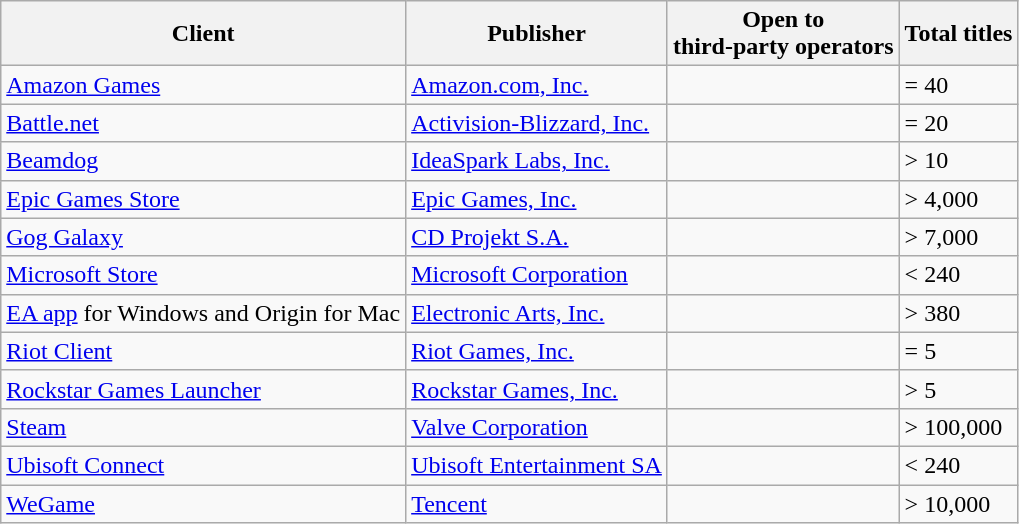<table class="wikitable sortable" border="1">
<tr>
<th>Client</th>
<th>Publisher</th>
<th>Open to<br>third-party operators</th>
<th>Total titles</th>
</tr>
<tr>
<td><a href='#'>Amazon Games</a></td>
<td> <a href='#'>Amazon.com, Inc.</a></td>
<td></td>
<td>= 40</td>
</tr>
<tr>
<td><a href='#'>Battle.net</a></td>
<td> <a href='#'>Activision-Blizzard, Inc.</a></td>
<td></td>
<td>= 20</td>
</tr>
<tr>
<td><a href='#'>Beamdog</a></td>
<td> <a href='#'>IdeaSpark Labs, Inc.</a></td>
<td></td>
<td>> 10</td>
</tr>
<tr>
<td><a href='#'>Epic Games Store</a></td>
<td> <a href='#'>Epic Games, Inc.</a></td>
<td></td>
<td>> 4,000</td>
</tr>
<tr>
<td><a href='#'>Gog Galaxy</a></td>
<td> <a href='#'>CD Projekt S.A.</a></td>
<td></td>
<td>> 7,000</td>
</tr>
<tr>
<td><a href='#'>Microsoft Store</a></td>
<td> <a href='#'>Microsoft Corporation</a></td>
<td></td>
<td>< 240</td>
</tr>
<tr>
<td><a href='#'>EA app</a> for Windows and Origin for Mac</td>
<td> <a href='#'>Electronic Arts, Inc.</a></td>
<td></td>
<td>> 380</td>
</tr>
<tr>
<td><a href='#'>Riot Client</a></td>
<td> <a href='#'>Riot Games, Inc.</a></td>
<td></td>
<td>= 5</td>
</tr>
<tr>
<td><a href='#'>Rockstar Games Launcher</a></td>
<td> <a href='#'>Rockstar Games, Inc.</a></td>
<td></td>
<td>> 5</td>
</tr>
<tr>
<td><a href='#'>Steam</a></td>
<td> <a href='#'>Valve Corporation</a></td>
<td></td>
<td>> 100,000</td>
</tr>
<tr>
<td><a href='#'>Ubisoft Connect</a></td>
<td> <a href='#'>Ubisoft Entertainment SA</a></td>
<td></td>
<td>< 240</td>
</tr>
<tr>
<td><a href='#'>WeGame</a></td>
<td> <a href='#'>Tencent</a></td>
<td></td>
<td>> 10,000</td>
</tr>
</table>
